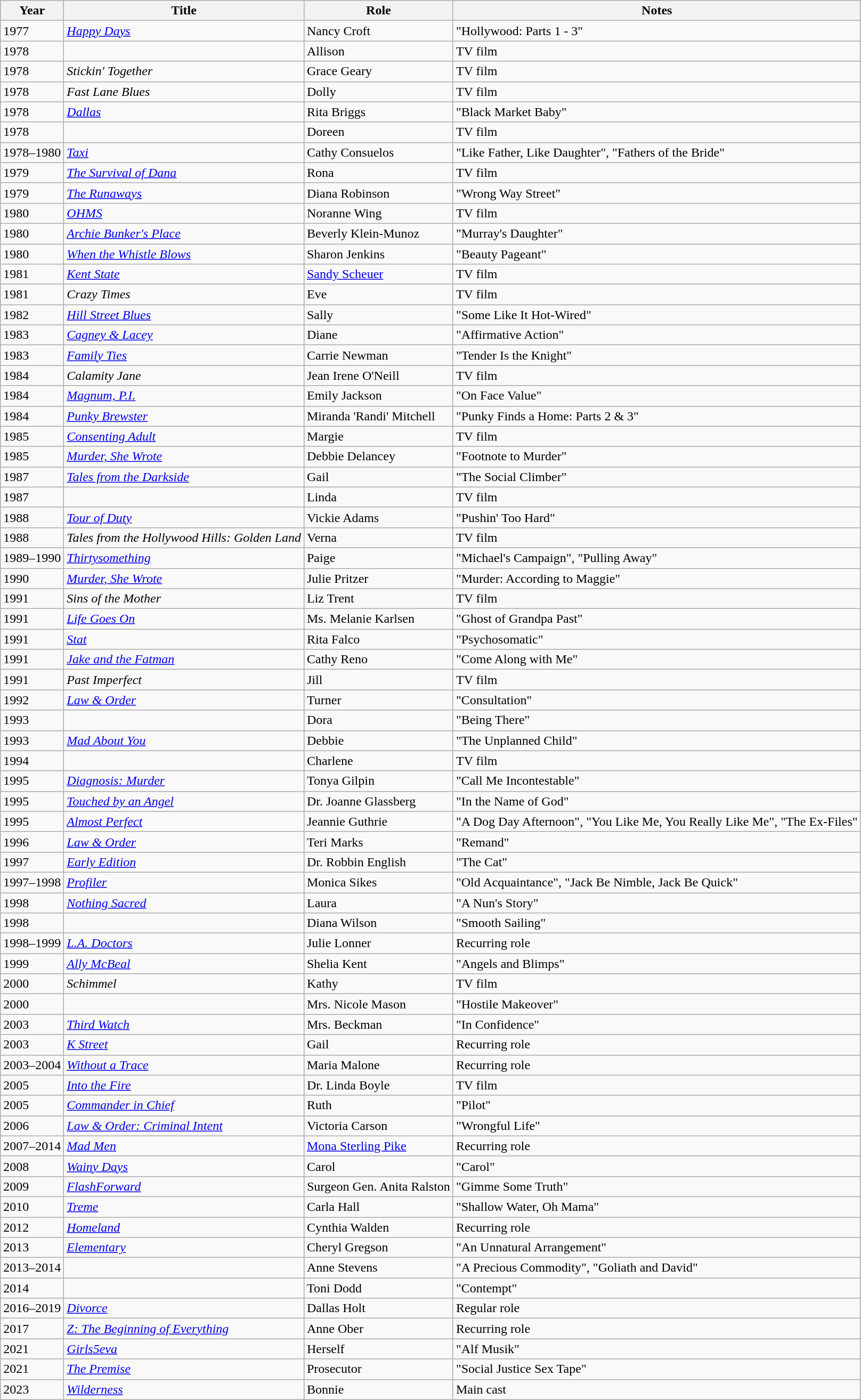<table class="wikitable sortable">
<tr>
<th>Year</th>
<th>Title</th>
<th>Role</th>
<th class="unsortable">Notes</th>
</tr>
<tr>
<td>1977</td>
<td><em><a href='#'>Happy Days</a></em></td>
<td>Nancy Croft</td>
<td>"Hollywood: Parts 1 - 3"</td>
</tr>
<tr>
<td>1978</td>
<td><em></em></td>
<td>Allison</td>
<td>TV film</td>
</tr>
<tr>
<td>1978</td>
<td><em>Stickin' Together</em></td>
<td>Grace Geary</td>
<td>TV film</td>
</tr>
<tr>
<td>1978</td>
<td><em>Fast Lane Blues</em></td>
<td>Dolly</td>
<td>TV film</td>
</tr>
<tr>
<td>1978</td>
<td><em><a href='#'>Dallas</a></em></td>
<td>Rita Briggs</td>
<td>"Black Market Baby"</td>
</tr>
<tr>
<td>1978</td>
<td><em></em></td>
<td>Doreen</td>
<td>TV film</td>
</tr>
<tr>
<td>1978–1980</td>
<td><em><a href='#'>Taxi</a></em></td>
<td>Cathy Consuelos</td>
<td>"Like Father, Like Daughter", "Fathers of the Bride"</td>
</tr>
<tr>
<td>1979</td>
<td><em><a href='#'>The Survival of Dana</a></em></td>
<td>Rona</td>
<td>TV film</td>
</tr>
<tr>
<td>1979</td>
<td><a href='#'><em>The Runaways</em></a></td>
<td>Diana Robinson</td>
<td>"Wrong Way Street"</td>
</tr>
<tr>
<td>1980</td>
<td><em><a href='#'>OHMS</a></em></td>
<td>Noranne Wing</td>
<td>TV film</td>
</tr>
<tr>
<td>1980</td>
<td><em><a href='#'>Archie Bunker's Place</a></em></td>
<td>Beverly Klein-Munoz</td>
<td>"Murray's Daughter"</td>
</tr>
<tr>
<td>1980</td>
<td><em><a href='#'>When the Whistle Blows</a></em></td>
<td>Sharon Jenkins</td>
<td>"Beauty Pageant"</td>
</tr>
<tr>
<td>1981</td>
<td><em><a href='#'>Kent State</a></em></td>
<td><a href='#'>Sandy Scheuer</a></td>
<td>TV film</td>
</tr>
<tr>
<td>1981</td>
<td><em>Crazy Times</em></td>
<td>Eve</td>
<td>TV film</td>
</tr>
<tr>
<td>1982</td>
<td><em><a href='#'>Hill Street Blues</a></em></td>
<td>Sally</td>
<td>"Some Like It Hot-Wired"</td>
</tr>
<tr>
<td>1983</td>
<td><em><a href='#'>Cagney & Lacey</a></em></td>
<td>Diane</td>
<td>"Affirmative Action"</td>
</tr>
<tr>
<td>1983</td>
<td><em><a href='#'>Family Ties</a></em></td>
<td>Carrie Newman</td>
<td>"Tender Is the Knight"</td>
</tr>
<tr>
<td>1984</td>
<td><em>Calamity Jane</em></td>
<td>Jean Irene O'Neill</td>
<td>TV film</td>
</tr>
<tr>
<td>1984</td>
<td><em><a href='#'>Magnum, P.I.</a></em></td>
<td>Emily Jackson</td>
<td>"On Face Value"</td>
</tr>
<tr>
<td>1984</td>
<td><em><a href='#'>Punky Brewster</a></em></td>
<td>Miranda 'Randi' Mitchell</td>
<td>"Punky Finds a Home: Parts 2 & 3"</td>
</tr>
<tr>
<td>1985</td>
<td><em><a href='#'>Consenting Adult</a></em></td>
<td>Margie</td>
<td>TV film</td>
</tr>
<tr>
<td>1985</td>
<td><em><a href='#'>Murder, She Wrote</a></em></td>
<td>Debbie Delancey</td>
<td>"Footnote to Murder"</td>
</tr>
<tr>
<td>1987</td>
<td><em><a href='#'>Tales from the Darkside</a></em></td>
<td>Gail</td>
<td>"The Social Climber"</td>
</tr>
<tr>
<td>1987</td>
<td><em></em></td>
<td>Linda</td>
<td>TV film</td>
</tr>
<tr>
<td>1988</td>
<td><em><a href='#'>Tour of Duty</a></em></td>
<td>Vickie Adams</td>
<td>"Pushin' Too Hard"</td>
</tr>
<tr>
<td>1988</td>
<td><em>Tales from the Hollywood Hills: Golden Land</em></td>
<td>Verna</td>
<td>TV film</td>
</tr>
<tr>
<td>1989–1990</td>
<td><em><a href='#'>Thirtysomething</a></em></td>
<td>Paige</td>
<td>"Michael's Campaign", "Pulling Away"</td>
</tr>
<tr>
<td>1990</td>
<td><em><a href='#'>Murder, She Wrote</a></em></td>
<td>Julie Pritzer</td>
<td>"Murder: According to Maggie"</td>
</tr>
<tr>
<td>1991</td>
<td><em>Sins of the Mother</em></td>
<td>Liz Trent</td>
<td>TV film</td>
</tr>
<tr>
<td>1991</td>
<td><em><a href='#'>Life Goes On</a></em></td>
<td>Ms. Melanie Karlsen</td>
<td>"Ghost of Grandpa Past"</td>
</tr>
<tr>
<td>1991</td>
<td><em><a href='#'>Stat</a></em></td>
<td>Rita Falco</td>
<td>"Psychosomatic"</td>
</tr>
<tr>
<td>1991</td>
<td><em><a href='#'>Jake and the Fatman</a></em></td>
<td>Cathy Reno</td>
<td>"Come Along with Me"</td>
</tr>
<tr>
<td>1991</td>
<td><em>Past Imperfect</em></td>
<td>Jill</td>
<td>TV film</td>
</tr>
<tr>
<td>1992</td>
<td><em><a href='#'>Law & Order</a></em></td>
<td>Turner</td>
<td>"Consultation"</td>
</tr>
<tr>
<td>1993</td>
<td><em></em></td>
<td>Dora</td>
<td>"Being There"</td>
</tr>
<tr>
<td>1993</td>
<td><em><a href='#'>Mad About You</a></em></td>
<td>Debbie</td>
<td>"The Unplanned Child"</td>
</tr>
<tr>
<td>1994</td>
<td><em></em></td>
<td>Charlene</td>
<td>TV film</td>
</tr>
<tr>
<td>1995</td>
<td><em><a href='#'>Diagnosis: Murder</a></em></td>
<td>Tonya Gilpin</td>
<td>"Call Me Incontestable"</td>
</tr>
<tr>
<td>1995</td>
<td><em><a href='#'>Touched by an Angel</a></em></td>
<td>Dr. Joanne Glassberg</td>
<td>"In the Name of God"</td>
</tr>
<tr>
<td>1995</td>
<td><em><a href='#'>Almost Perfect</a></em></td>
<td>Jeannie Guthrie</td>
<td>"A Dog Day Afternoon", "You Like Me, You Really Like Me", "The Ex-Files"</td>
</tr>
<tr>
<td>1996</td>
<td><em><a href='#'>Law & Order</a></em></td>
<td>Teri Marks</td>
<td>"Remand"</td>
</tr>
<tr>
<td>1997</td>
<td><em><a href='#'>Early Edition</a></em></td>
<td>Dr. Robbin English</td>
<td>"The Cat"</td>
</tr>
<tr>
<td>1997–1998</td>
<td><em><a href='#'>Profiler</a></em></td>
<td>Monica Sikes</td>
<td>"Old Acquaintance", "Jack Be Nimble, Jack Be Quick"</td>
</tr>
<tr>
<td>1998</td>
<td><em><a href='#'>Nothing Sacred</a></em></td>
<td>Laura</td>
<td>"A Nun's Story"</td>
</tr>
<tr>
<td>1998</td>
<td><em></em></td>
<td>Diana Wilson</td>
<td>"Smooth Sailing"</td>
</tr>
<tr>
<td>1998–1999</td>
<td><em><a href='#'>L.A. Doctors</a></em></td>
<td>Julie Lonner</td>
<td>Recurring role</td>
</tr>
<tr>
<td>1999</td>
<td><em><a href='#'>Ally McBeal</a></em></td>
<td>Shelia Kent</td>
<td>"Angels and Blimps"</td>
</tr>
<tr>
<td>2000</td>
<td><em>Schimmel</em></td>
<td>Kathy</td>
<td>TV film</td>
</tr>
<tr>
<td>2000</td>
<td><em></em></td>
<td>Mrs. Nicole Mason</td>
<td>"Hostile Makeover"</td>
</tr>
<tr>
<td>2003</td>
<td><em><a href='#'>Third Watch</a></em></td>
<td>Mrs. Beckman</td>
<td>"In Confidence"</td>
</tr>
<tr>
<td>2003</td>
<td><em><a href='#'>K Street</a></em></td>
<td>Gail</td>
<td>Recurring role</td>
</tr>
<tr>
<td>2003–2004</td>
<td><em><a href='#'>Without a Trace</a></em></td>
<td>Maria Malone</td>
<td>Recurring role</td>
</tr>
<tr>
<td>2005</td>
<td><em><a href='#'>Into the Fire</a></em></td>
<td>Dr. Linda Boyle</td>
<td>TV film</td>
</tr>
<tr>
<td>2005</td>
<td><em><a href='#'>Commander in Chief</a></em></td>
<td>Ruth</td>
<td>"Pilot"</td>
</tr>
<tr>
<td>2006</td>
<td><em><a href='#'>Law & Order: Criminal Intent</a></em></td>
<td>Victoria Carson</td>
<td>"Wrongful Life"</td>
</tr>
<tr>
<td>2007–2014</td>
<td><em><a href='#'>Mad Men</a></em></td>
<td><a href='#'>Mona Sterling Pike</a></td>
<td>Recurring role</td>
</tr>
<tr>
<td>2008</td>
<td><em><a href='#'>Wainy Days</a></em></td>
<td>Carol</td>
<td>"Carol"</td>
</tr>
<tr>
<td>2009</td>
<td><em><a href='#'>FlashForward</a></em></td>
<td>Surgeon Gen. Anita Ralston</td>
<td>"Gimme Some Truth"</td>
</tr>
<tr>
<td>2010</td>
<td><em><a href='#'>Treme</a></em></td>
<td>Carla Hall</td>
<td>"Shallow Water, Oh Mama"</td>
</tr>
<tr>
<td>2012</td>
<td><em><a href='#'>Homeland</a></em></td>
<td>Cynthia Walden</td>
<td>Recurring role</td>
</tr>
<tr>
<td>2013</td>
<td><em><a href='#'>Elementary</a></em></td>
<td>Cheryl Gregson</td>
<td>"An Unnatural Arrangement"</td>
</tr>
<tr>
<td>2013–2014</td>
<td><em></em></td>
<td>Anne Stevens</td>
<td>"A Precious Commodity", "Goliath and David"</td>
</tr>
<tr>
<td>2014</td>
<td><em></em></td>
<td>Toni Dodd</td>
<td>"Contempt"</td>
</tr>
<tr>
<td>2016–2019</td>
<td><em><a href='#'>Divorce</a></em></td>
<td>Dallas Holt</td>
<td>Regular role</td>
</tr>
<tr>
<td>2017</td>
<td><em><a href='#'>Z: The Beginning of Everything</a></em></td>
<td>Anne Ober</td>
<td>Recurring role</td>
</tr>
<tr>
<td>2021</td>
<td><em><a href='#'>Girls5eva</a></em></td>
<td>Herself</td>
<td>"Alf Musik"</td>
</tr>
<tr>
<td>2021</td>
<td><em><a href='#'>The Premise</a></em></td>
<td>Prosecutor</td>
<td>"Social Justice Sex Tape"</td>
</tr>
<tr>
<td>2023</td>
<td><em><a href='#'>Wilderness</a></em></td>
<td>Bonnie</td>
<td>Main cast</td>
</tr>
</table>
